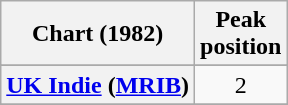<table class="wikitable sortable plainrowheaders" style="text-align:center">
<tr>
<th scope="col">Chart (1982)</th>
<th scope="col">Peak<br>position</th>
</tr>
<tr>
</tr>
<tr>
</tr>
<tr>
</tr>
<tr>
<th scope="row"><a href='#'>UK Indie</a> (<a href='#'>MRIB</a>)</th>
<td>2</td>
</tr>
<tr>
</tr>
</table>
